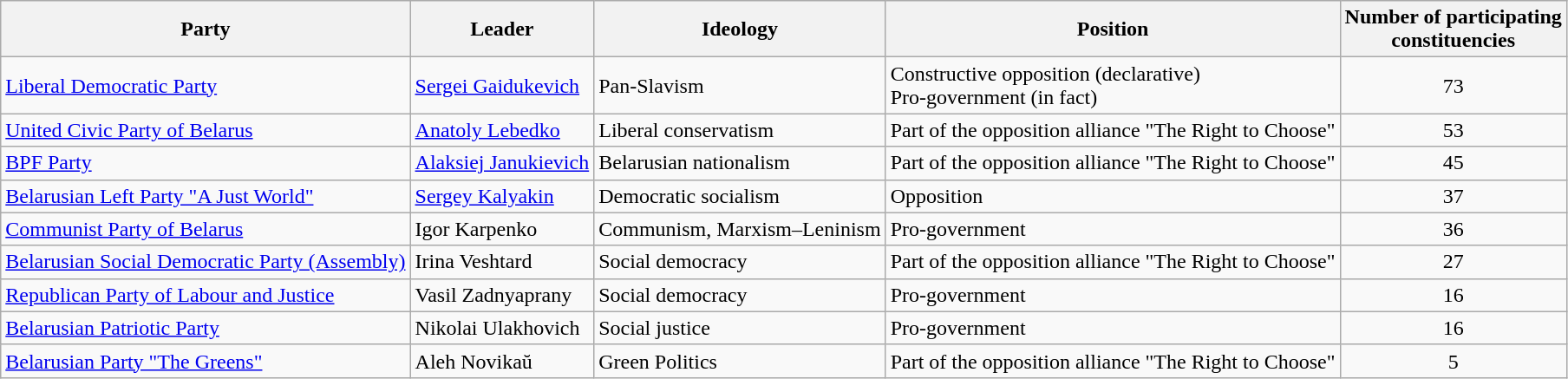<table class=wikitable>
<tr>
<th>Party</th>
<th>Leader</th>
<th>Ideology</th>
<th>Position</th>
<th>Number of participating <br> constituencies</th>
</tr>
<tr>
<td><a href='#'>Liberal Democratic Party</a></td>
<td><a href='#'>Sergei Gaidukevich</a></td>
<td>Pan-Slavism</td>
<td>Constructive opposition (declarative)<br>Pro-government (in fact)</td>
<td style="text-align:center">73</td>
</tr>
<tr>
<td><a href='#'>United Civic Party of Belarus</a></td>
<td><a href='#'>Anatoly Lebedko</a></td>
<td>Liberal conservatism</td>
<td>Part of the opposition alliance "The Right to Choose"</td>
<td style="text-align:center">53</td>
</tr>
<tr>
<td><a href='#'>BPF Party</a></td>
<td><a href='#'>Alaksiej Janukievich</a></td>
<td>Belarusian nationalism</td>
<td>Part of the opposition alliance "The Right to Choose"</td>
<td style="text-align:center">45</td>
</tr>
<tr>
<td><a href='#'>Belarusian Left Party "A Just World"</a></td>
<td><a href='#'>Sergey Kalyakin</a></td>
<td>Democratic socialism</td>
<td>Opposition</td>
<td style="text-align:center">37</td>
</tr>
<tr>
<td><a href='#'>Communist Party of Belarus</a></td>
<td>Igor Karpenko</td>
<td>Communism, Marxism–Leninism</td>
<td>Pro-government</td>
<td style="text-align:center">36</td>
</tr>
<tr>
<td><a href='#'>Belarusian Social Democratic Party (Assembly)</a></td>
<td>Irina Veshtard</td>
<td>Social democracy</td>
<td>Part of the opposition alliance "The Right to Choose"</td>
<td style="text-align:center">27</td>
</tr>
<tr>
<td><a href='#'>Republican Party of Labour and Justice</a></td>
<td>Vasil Zadnyaprany</td>
<td>Social democracy</td>
<td>Pro-government</td>
<td style="text-align:center">16</td>
</tr>
<tr>
<td><a href='#'>Belarusian Patriotic Party</a></td>
<td>Nikolai Ulakhovich</td>
<td>Social justice</td>
<td>Pro-government</td>
<td style="text-align:center">16</td>
</tr>
<tr>
<td><a href='#'>Belarusian Party "The Greens"</a></td>
<td>Aleh Novikaŭ</td>
<td>Green Politics</td>
<td>Part of the opposition alliance "The Right to Choose"</td>
<td style="text-align:center">5</td>
</tr>
</table>
